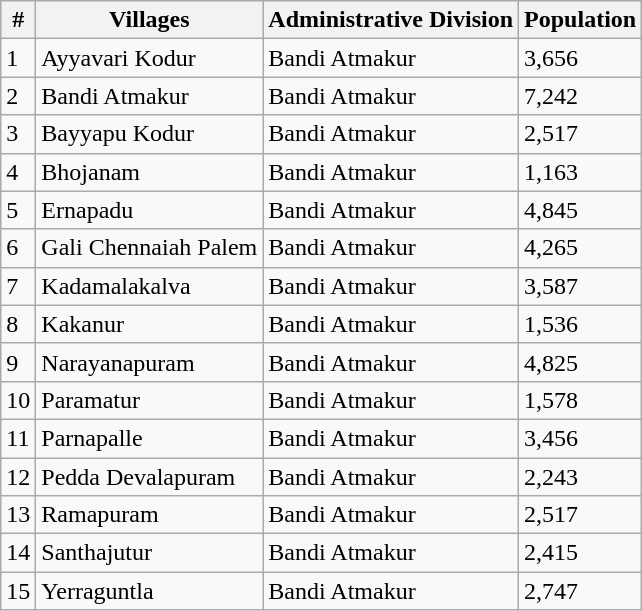<table class="wikitable">
<tr>
<th>#</th>
<th>Villages</th>
<th>Administrative Division</th>
<th>Population</th>
</tr>
<tr>
<td>1</td>
<td>Ayyavari Kodur</td>
<td>Bandi Atmakur</td>
<td>3,656</td>
</tr>
<tr>
<td>2</td>
<td>Bandi Atmakur</td>
<td>Bandi Atmakur</td>
<td>7,242</td>
</tr>
<tr>
<td>3</td>
<td>Bayyapu Kodur</td>
<td>Bandi Atmakur</td>
<td>2,517</td>
</tr>
<tr>
<td>4</td>
<td>Bhojanam</td>
<td>Bandi Atmakur</td>
<td>1,163</td>
</tr>
<tr>
<td>5</td>
<td>Ernapadu</td>
<td>Bandi Atmakur</td>
<td>4,845</td>
</tr>
<tr>
<td>6</td>
<td>Gali Chennaiah Palem</td>
<td>Bandi Atmakur</td>
<td>4,265</td>
</tr>
<tr>
<td>7</td>
<td>Kadamalakalva</td>
<td>Bandi Atmakur</td>
<td>3,587</td>
</tr>
<tr>
<td>8</td>
<td>Kakanur</td>
<td>Bandi Atmakur</td>
<td>1,536</td>
</tr>
<tr>
<td>9</td>
<td>Narayanapuram</td>
<td>Bandi Atmakur</td>
<td>4,825</td>
</tr>
<tr>
<td>10</td>
<td>Paramatur</td>
<td>Bandi Atmakur</td>
<td>1,578</td>
</tr>
<tr>
<td>11</td>
<td>Parnapalle</td>
<td>Bandi Atmakur</td>
<td>3,456</td>
</tr>
<tr>
<td>12</td>
<td>Pedda Devalapuram</td>
<td>Bandi Atmakur</td>
<td>2,243</td>
</tr>
<tr>
<td>13</td>
<td>Ramapuram</td>
<td>Bandi Atmakur</td>
<td>2,517</td>
</tr>
<tr>
<td>14</td>
<td>Santhajutur</td>
<td>Bandi Atmakur</td>
<td>2,415</td>
</tr>
<tr>
<td>15</td>
<td>Yerraguntla</td>
<td>Bandi Atmakur</td>
<td>2,747</td>
</tr>
</table>
